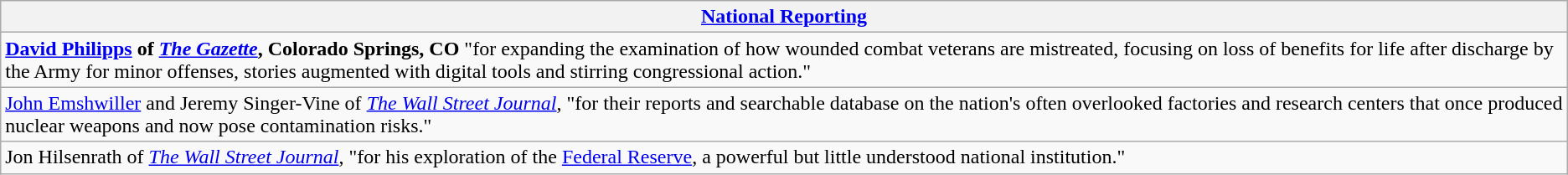<table class="wikitable" style="float:left; float:none;">
<tr>
<th><a href='#'>National Reporting</a></th>
</tr>
<tr>
<td><strong><a href='#'>David Philipps</a> of <em><a href='#'>The Gazette</a></em>, Colorado Springs, CO</strong> "for expanding the examination of how wounded combat veterans are mistreated, focusing on loss of benefits for life after discharge by the Army for minor offenses, stories augmented with digital tools and stirring congressional action."</td>
</tr>
<tr>
<td><a href='#'>John Emshwiller</a> and Jeremy Singer-Vine of <em><a href='#'>The Wall Street Journal</a></em>, "for their reports and searchable database on the nation's often overlooked factories and research centers that once produced nuclear weapons and now pose contamination risks."</td>
</tr>
<tr>
<td>Jon Hilsenrath of <em><a href='#'>The Wall Street Journal</a></em>, "for his exploration of the <a href='#'>Federal Reserve</a>, a powerful but little understood national institution."</td>
</tr>
</table>
